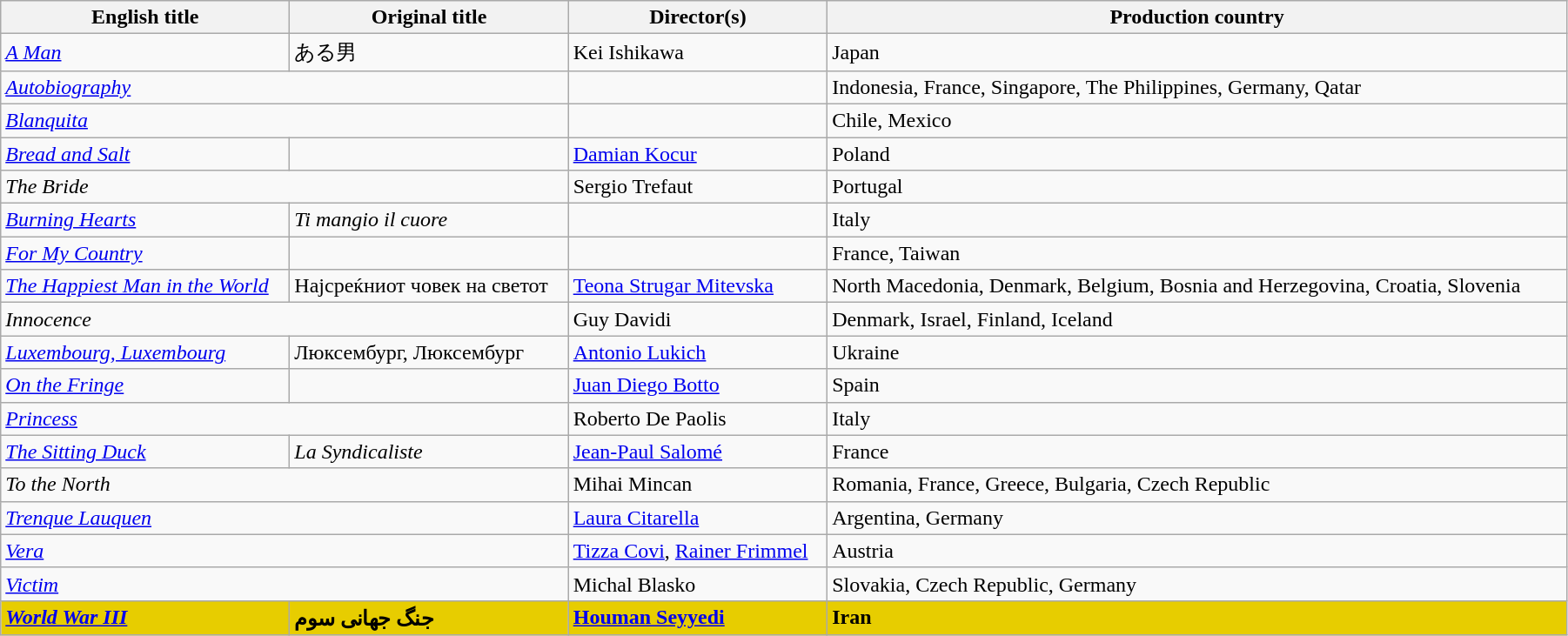<table class="wikitable" style="width:95%; margin-bottom:2px">
<tr>
<th>English title</th>
<th>Original title</th>
<th>Director(s)</th>
<th>Production country</th>
</tr>
<tr>
<td><em><a href='#'>A Man</a></em></td>
<td>ある男</td>
<td>Kei Ishikawa</td>
<td>Japan</td>
</tr>
<tr>
<td colspan="2"><em><a href='#'>Autobiography</a></em></td>
<td></td>
<td>Indonesia, France, Singapore, The Philippines, Germany, Qatar</td>
</tr>
<tr>
<td colspan="2"><em><a href='#'>Blanquita</a></em></td>
<td></td>
<td>Chile, Mexico</td>
</tr>
<tr>
<td><em><a href='#'>Bread and Salt</a></em></td>
<td></td>
<td><a href='#'>Damian Kocur</a></td>
<td>Poland</td>
</tr>
<tr>
<td colspan="2"><em>The Bride</em></td>
<td>Sergio Trefaut</td>
<td>Portugal</td>
</tr>
<tr>
<td><em><a href='#'>Burning Hearts</a></em></td>
<td><em>Ti mangio il cuore</em></td>
<td></td>
<td>Italy</td>
</tr>
<tr>
<td><em><a href='#'>For My Country</a></em></td>
<td></td>
<td></td>
<td>France, Taiwan</td>
</tr>
<tr>
<td><em><a href='#'>The Happiest Man in the World</a></em></td>
<td>Најсреќниот човек на светот</td>
<td><a href='#'>Teona Strugar Mitevska</a></td>
<td>North Macedonia, Denmark, Belgium, Bosnia and Herzegovina, Croatia,  Slovenia</td>
</tr>
<tr>
<td colspan="2"><em>Innocence</em></td>
<td>Guy Davidi</td>
<td>Denmark, Israel, Finland, Iceland</td>
</tr>
<tr>
<td><em><a href='#'>Luxembourg, Luxembourg</a></em></td>
<td>Люксембург, Люксембург</td>
<td><a href='#'>Antonio Lukich</a></td>
<td>Ukraine</td>
</tr>
<tr>
<td><em><a href='#'>On the Fringe</a></em></td>
<td></td>
<td><a href='#'>Juan Diego Botto</a></td>
<td>Spain</td>
</tr>
<tr>
<td colspan="2"><em><a href='#'>Princess</a></em> </td>
<td>Roberto De Paolis</td>
<td>Italy</td>
</tr>
<tr>
<td><em><a href='#'>The Sitting Duck</a></em></td>
<td><em>La Syndicaliste</em></td>
<td><a href='#'>Jean-Paul Salomé</a></td>
<td>France</td>
</tr>
<tr>
<td colspan="2"><em>To the North</em></td>
<td>Mihai Mincan</td>
<td>Romania, France, Greece, Bulgaria, Czech Republic</td>
</tr>
<tr>
<td colspan="2"><em><a href='#'>Trenque Lauquen</a></em></td>
<td><a href='#'>Laura Citarella</a></td>
<td>Argentina, Germany</td>
</tr>
<tr>
<td colspan="2"><em><a href='#'>Vera</a></em></td>
<td><a href='#'>Tizza Covi</a>, <a href='#'>Rainer Frimmel</a></td>
<td>Austria</td>
</tr>
<tr>
<td colspan="2"><em><a href='#'>Victim</a></em></td>
<td>Michal Blasko</td>
<td>Slovakia, Czech Republic, Germany</td>
</tr>
<tr style="background:#E7CD00;">
<td><em><a href='#'><strong>World War III</strong></a></em></td>
<td><strong>جنگ جهانی سوم</strong></td>
<td><strong><a href='#'>Houman Seyyedi</a></strong></td>
<td><strong>Iran</strong></td>
</tr>
</table>
